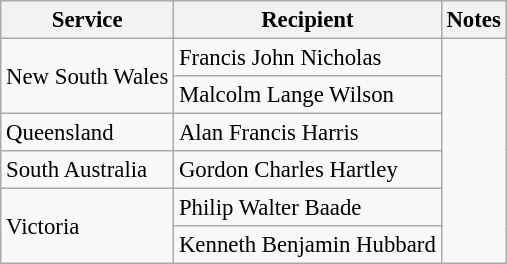<table class="wikitable" style="font-size:95%;">
<tr>
<th>Service</th>
<th>Recipient</th>
<th>Notes</th>
</tr>
<tr>
<td rowspan=2>New South Wales</td>
<td>Francis John Nicholas</td>
<td rowspan=6></td>
</tr>
<tr>
<td> Malcolm Lange Wilson</td>
</tr>
<tr>
<td>Queensland</td>
<td>Alan Francis Harris</td>
</tr>
<tr>
<td>South Australia</td>
<td>Gordon Charles Hartley</td>
</tr>
<tr>
<td rowspan=2>Victoria</td>
<td>Philip Walter Baade</td>
</tr>
<tr>
<td>Kenneth Benjamin Hubbard</td>
</tr>
</table>
